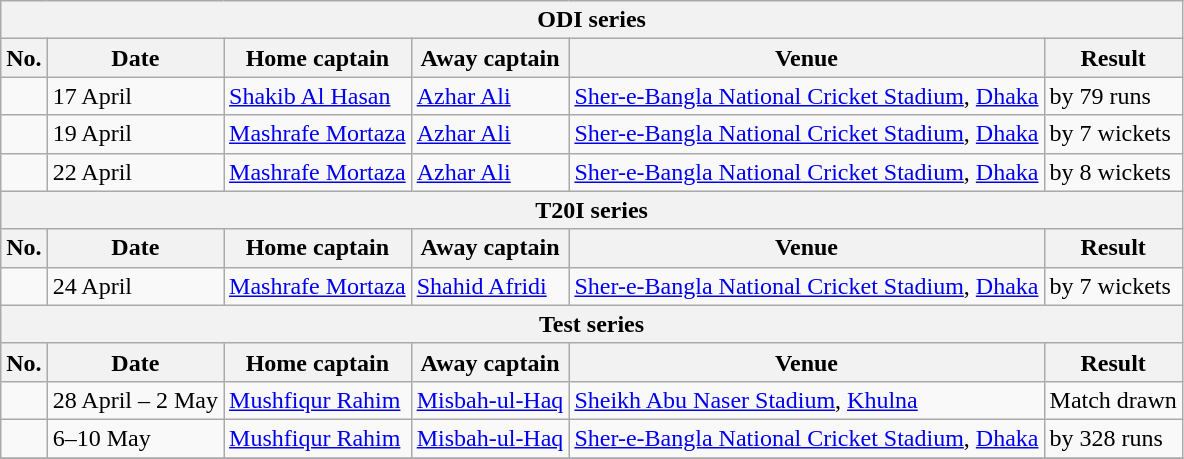<table class="wikitable">
<tr>
<th colspan="9">ODI series</th>
</tr>
<tr>
<th>No.</th>
<th>Date</th>
<th>Home captain</th>
<th>Away captain</th>
<th>Venue</th>
<th>Result</th>
</tr>
<tr>
<td></td>
<td>17 April</td>
<td><a href='#'>Shakib Al Hasan</a></td>
<td><a href='#'>Azhar Ali</a></td>
<td><a href='#'>Sher-e-Bangla National Cricket Stadium</a>, <a href='#'>Dhaka</a></td>
<td> by 79 runs</td>
</tr>
<tr>
<td></td>
<td>19 April</td>
<td><a href='#'>Mashrafe Mortaza</a></td>
<td><a href='#'>Azhar Ali</a></td>
<td><a href='#'>Sher-e-Bangla National Cricket Stadium</a>, <a href='#'>Dhaka</a></td>
<td> by 7 wickets</td>
</tr>
<tr>
<td></td>
<td>22 April</td>
<td><a href='#'>Mashrafe Mortaza</a></td>
<td><a href='#'>Azhar Ali</a></td>
<td><a href='#'>Sher-e-Bangla National Cricket Stadium</a>, <a href='#'>Dhaka</a></td>
<td> by 8 wickets</td>
</tr>
<tr>
<th colspan="9">T20I series</th>
</tr>
<tr>
<th>No.</th>
<th>Date</th>
<th>Home captain</th>
<th>Away captain</th>
<th>Venue</th>
<th>Result</th>
</tr>
<tr>
<td></td>
<td>24 April</td>
<td><a href='#'>Mashrafe Mortaza</a></td>
<td><a href='#'>Shahid Afridi</a></td>
<td><a href='#'>Sher-e-Bangla National Cricket Stadium</a>, <a href='#'>Dhaka</a></td>
<td> by 7 wickets</td>
</tr>
<tr>
<th colspan="9">Test series</th>
</tr>
<tr>
<th>No.</th>
<th>Date</th>
<th>Home captain</th>
<th>Away captain</th>
<th>Venue</th>
<th>Result</th>
</tr>
<tr>
<td></td>
<td>28 April – 2 May</td>
<td><a href='#'>Mushfiqur Rahim</a></td>
<td><a href='#'>Misbah-ul-Haq</a></td>
<td><a href='#'>Sheikh Abu Naser Stadium</a>, <a href='#'>Khulna</a></td>
<td>Match drawn</td>
</tr>
<tr>
<td></td>
<td>6–10 May</td>
<td><a href='#'>Mushfiqur Rahim</a></td>
<td><a href='#'>Misbah-ul-Haq</a></td>
<td><a href='#'>Sher-e-Bangla National Cricket Stadium</a>, <a href='#'>Dhaka</a></td>
<td> by 328 runs</td>
</tr>
<tr>
</tr>
</table>
